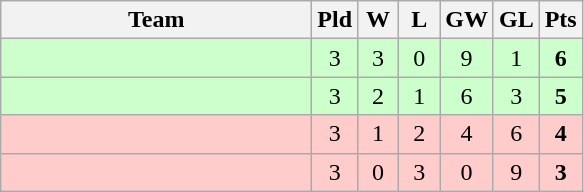<table class="wikitable" style="text-align:center">
<tr>
<th width=200>Team</th>
<th width=20>Pld</th>
<th width=20>W</th>
<th width=20>L</th>
<th width=20>GW</th>
<th width=20>GL</th>
<th width=20>Pts</th>
</tr>
<tr bgcolor="ccffcc">
<td style="text-align:left;"></td>
<td>3</td>
<td>3</td>
<td>0</td>
<td>9</td>
<td>1</td>
<td><strong>6</strong></td>
</tr>
<tr bgcolor="ccffcc">
<td style="text-align:left;"></td>
<td>3</td>
<td>2</td>
<td>1</td>
<td>6</td>
<td>3</td>
<td><strong>5</strong></td>
</tr>
<tr bgcolor="ffcccc">
<td style="text-align:left;"></td>
<td>3</td>
<td>1</td>
<td>2</td>
<td>4</td>
<td>6</td>
<td><strong>4</strong></td>
</tr>
<tr bgcolor="ffcccc">
<td style="text-align:left;"></td>
<td>3</td>
<td>0</td>
<td>3</td>
<td>0</td>
<td>9</td>
<td><strong>3</strong></td>
</tr>
</table>
